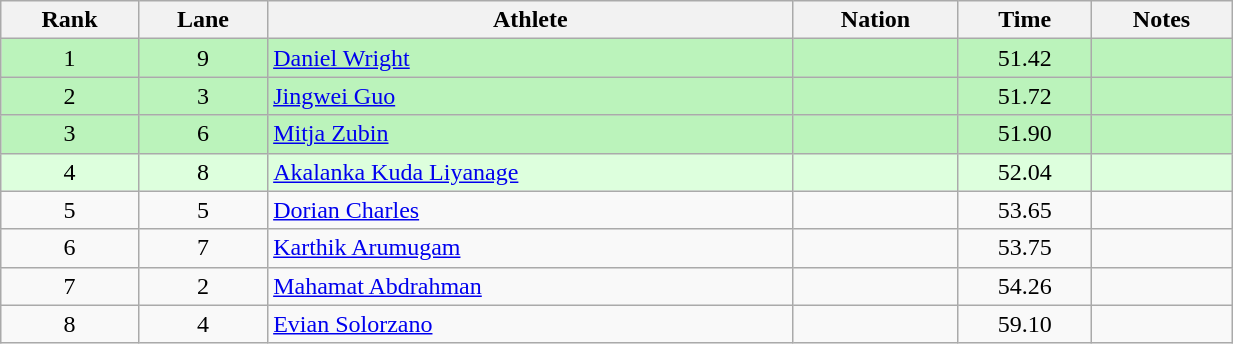<table class="wikitable sortable" style="text-align:center;width: 65%;">
<tr>
<th scope="col">Rank</th>
<th scope="col">Lane</th>
<th scope="col">Athlete</th>
<th scope="col">Nation</th>
<th scope="col">Time</th>
<th scope="col">Notes</th>
</tr>
<tr bgcolor=bbf3bb>
<td>1</td>
<td>9</td>
<td align=left><a href='#'>Daniel Wright</a></td>
<td align=left></td>
<td>51.42</td>
<td></td>
</tr>
<tr bgcolor=bbf3bb>
<td>2</td>
<td>3</td>
<td align=left><a href='#'>Jingwei Guo</a></td>
<td align=left></td>
<td>51.72</td>
<td></td>
</tr>
<tr bgcolor=bbf3bb>
<td>3</td>
<td>6</td>
<td align=left><a href='#'>Mitja Zubin</a></td>
<td align=left></td>
<td>51.90</td>
<td></td>
</tr>
<tr bgcolor=ddffdd>
<td>4</td>
<td>8</td>
<td align=left><a href='#'>Akalanka Kuda Liyanage</a></td>
<td align=left></td>
<td>52.04</td>
<td></td>
</tr>
<tr>
<td>5</td>
<td>5</td>
<td align=left><a href='#'>Dorian Charles</a></td>
<td align=left></td>
<td>53.65</td>
<td></td>
</tr>
<tr>
<td>6</td>
<td>7</td>
<td align=left><a href='#'>Karthik Arumugam</a></td>
<td align=left></td>
<td>53.75</td>
<td></td>
</tr>
<tr>
<td>7</td>
<td>2</td>
<td align=left><a href='#'>Mahamat Abdrahman</a></td>
<td align=left></td>
<td>54.26</td>
<td></td>
</tr>
<tr>
<td>8</td>
<td>4</td>
<td align=left><a href='#'>Evian Solorzano</a></td>
<td align=left></td>
<td>59.10</td>
<td></td>
</tr>
</table>
